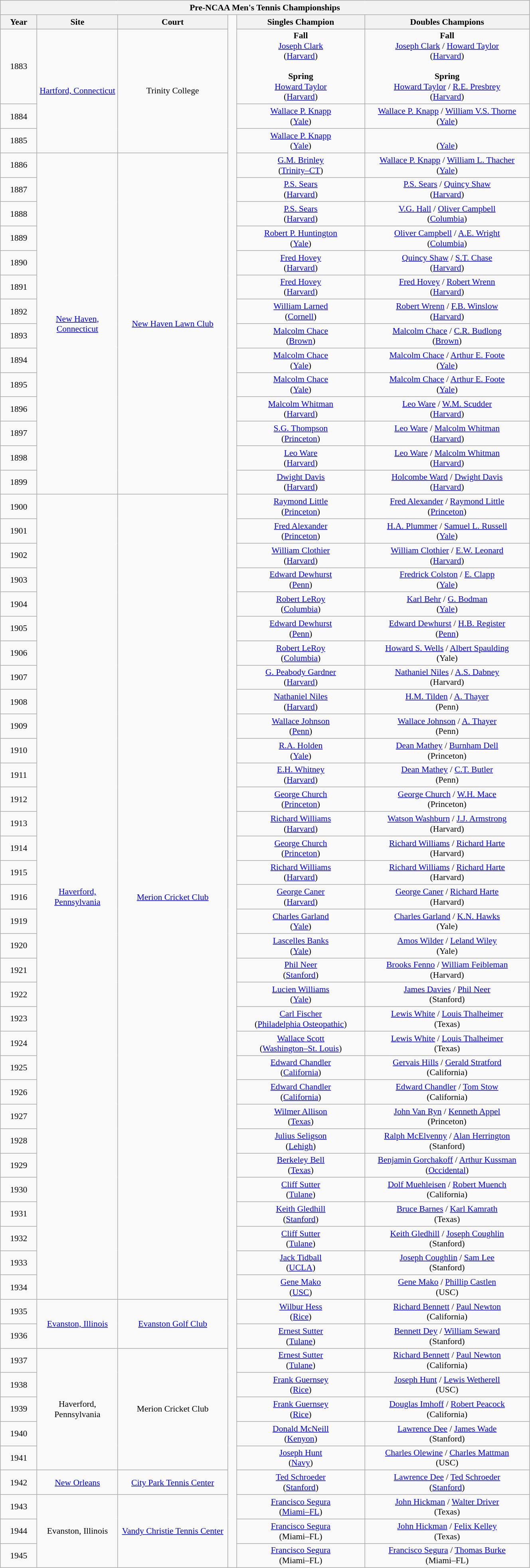<table class="wikitable" style="font-size:90%; width: 70%; text-align: center;">
<tr>
<th colspan=15>Pre-NCAA Men's Tennis Championships</th>
</tr>
<tr>
<th style="width:4%;">Year</th>
<th style="width:8%;">Site</th>
<th style="width:12%;">Court</th>
<td style="width:1%;" rowspan="62"></td>
<th style="width:14%;">Singles Champion</th>
<th style="width:18%;">Doubles Champions</th>
</tr>
<tr>
<td>1883</td>
<td rowspan=3><a href='#'>Hartford, Connecticut</a></td>
<td rowspan=3>Trinity College</td>
<td><strong>Fall</strong><br><a href='#'>Joseph Clark</a><br>(<a href='#'>Harvard</a>)<br><br><strong>Spring</strong><br><a href='#'>Howard Taylor</a><br>(<a href='#'>Harvard</a>)</td>
<td><strong>Fall</strong><br><a href='#'>Joseph Clark</a> / <a href='#'>Howard Taylor</a><br>(<a href='#'>Harvard</a>)<br><br><strong>Spring</strong><br><a href='#'>Howard Taylor</a> / <a href='#'>R.E. Presbrey</a><br>(<a href='#'>Harvard</a>)</td>
</tr>
<tr>
<td>1884</td>
<td><a href='#'>Wallace P. Knapp</a><br>(<a href='#'>Yale</a>)</td>
<td><a href='#'>Wallace P. Knapp</a> / <a href='#'>William V.S. Thorne</a><br>(<a href='#'>Yale</a>)</td>
</tr>
<tr>
<td>1885</td>
<td><a href='#'>Wallace P. Knapp</a><br>(<a href='#'>Yale</a>)</td>
<td><br>(<a href='#'>Yale</a>)</td>
</tr>
<tr>
<td>1886</td>
<td rowspan=14><a href='#'>New Haven, Connecticut</a></td>
<td rowspan=14><a href='#'>New Haven Lawn Club</a></td>
<td><a href='#'>G.M. Brinley</a><br>(<a href='#'>Trinity–CT</a>)</td>
<td><a href='#'>Wallace P. Knapp</a> / <a href='#'>William L. Thacher</a><br>(<a href='#'>Yale</a>)</td>
</tr>
<tr>
<td>1887</td>
<td><a href='#'>P.S. Sears</a><br>(<a href='#'>Harvard</a>)</td>
<td><a href='#'>P.S. Sears</a> / <a href='#'>Quincy Shaw</a><br>(<a href='#'>Harvard</a>)</td>
</tr>
<tr>
<td>1888</td>
<td><a href='#'>P.S. Sears</a><br>(<a href='#'>Harvard</a>)</td>
<td><a href='#'>V.G. Hall</a> / <a href='#'>Oliver Campbell</a><br>(<a href='#'>Columbia</a>)</td>
</tr>
<tr>
<td>1889</td>
<td><a href='#'>Robert P. Huntington</a><br>(<a href='#'>Yale</a>)</td>
<td><a href='#'>Oliver Campbell</a> / <a href='#'>A.E. Wright</a><br>(<a href='#'>Columbia</a>)</td>
</tr>
<tr>
<td>1890</td>
<td><a href='#'>Fred Hovey</a><br>(<a href='#'>Harvard</a>)</td>
<td><a href='#'>Quincy Shaw</a> / <a href='#'>S.T. Chase</a><br>(<a href='#'>Harvard</a>)</td>
</tr>
<tr>
<td>1891</td>
<td><a href='#'>Fred Hovey</a><br>(<a href='#'>Harvard</a>)</td>
<td><a href='#'>Fred Hovey</a> / <a href='#'>Robert Wrenn</a><br>(<a href='#'>Harvard</a>)</td>
</tr>
<tr>
<td>1892</td>
<td><a href='#'>William Larned</a><br>(<a href='#'>Cornell</a>)</td>
<td><a href='#'>Robert Wrenn</a> / <a href='#'>F.B. Winslow</a><br>(<a href='#'>Harvard</a>)</td>
</tr>
<tr>
<td>1893</td>
<td><a href='#'>Malcolm Chace</a><br>(<a href='#'>Brown</a>)</td>
<td><a href='#'>Malcolm Chace</a> / <a href='#'>C.R. Budlong</a><br>(<a href='#'>Brown</a>)</td>
</tr>
<tr>
<td>1894</td>
<td><a href='#'>Malcolm Chace</a><br>(<a href='#'>Yale</a>)</td>
<td><a href='#'>Malcolm Chace</a> / <a href='#'>Arthur E. Foote</a><br>(<a href='#'>Yale</a>)</td>
</tr>
<tr>
<td>1895</td>
<td><a href='#'>Malcolm Chace</a><br>(<a href='#'>Yale</a>)</td>
<td><a href='#'>Malcolm Chace</a> / <a href='#'>Arthur E. Foote</a><br>(<a href='#'>Yale</a>)</td>
</tr>
<tr>
<td>1896</td>
<td><a href='#'>Malcolm Whitman</a><br>(<a href='#'>Harvard</a>)</td>
<td><a href='#'>Leo Ware</a> / <a href='#'>W.M. Scudder</a><br>(<a href='#'>Harvard</a>)</td>
</tr>
<tr>
<td>1897</td>
<td><a href='#'>S.G. Thompson</a><br>(<a href='#'>Princeton</a>)</td>
<td><a href='#'>Leo Ware</a> / <a href='#'>Malcolm Whitman</a><br>(<a href='#'>Harvard</a>)</td>
</tr>
<tr>
<td>1898</td>
<td><a href='#'>Leo Ware</a><br>(<a href='#'>Harvard</a>)</td>
<td><a href='#'>Leo Ware</a> / <a href='#'>Malcolm Whitman</a><br>(<a href='#'>Harvard</a>)</td>
</tr>
<tr>
<td>1899</td>
<td><a href='#'>Dwight Davis</a><br>(<a href='#'>Harvard</a>)</td>
<td><a href='#'>Holcombe Ward</a> / <a href='#'>Dwight Davis</a><br>(<a href='#'>Harvard</a>)</td>
</tr>
<tr>
<td>1900</td>
<td rowspan=33><a href='#'>Haverford, Pennsylvania</a></td>
<td rowspan=33><a href='#'>Merion Cricket Club</a></td>
<td><a href='#'>Raymond Little</a><br>(<a href='#'>Princeton</a>)</td>
<td><a href='#'>Fred Alexander</a> / <a href='#'>Raymond Little</a><br>(<a href='#'>Princeton</a>)</td>
</tr>
<tr>
<td>1901</td>
<td><a href='#'>Fred Alexander</a><br>(<a href='#'>Princeton</a>)</td>
<td><a href='#'>H.A. Plummer</a> / <a href='#'>Samuel L. Russell</a><br>(<a href='#'>Yale</a>)</td>
</tr>
<tr>
<td>1902</td>
<td><a href='#'>William Clothier</a><br>(<a href='#'>Harvard</a>)</td>
<td><a href='#'>William Clothier</a> / <a href='#'>E.W. Leonard</a><br>(<a href='#'>Harvard</a>)</td>
</tr>
<tr>
<td>1903</td>
<td><a href='#'>Edward Dewhurst</a><br>(<a href='#'>Penn</a>)</td>
<td><a href='#'>Fredrick Colston</a> / <a href='#'>E. Clapp</a><br>(<a href='#'>Yale</a>)</td>
</tr>
<tr>
<td>1904</td>
<td><a href='#'>Robert LeRoy</a><br>(<a href='#'>Columbia</a>)</td>
<td><a href='#'>Karl Behr</a> / <a href='#'>G. Bodman</a><br>(<a href='#'>Yale</a>)</td>
</tr>
<tr>
<td>1905</td>
<td><a href='#'>Edward Dewhurst</a><br>(<a href='#'>Penn</a>)</td>
<td><a href='#'>Edward Dewhurst</a> / <a href='#'>H.B. Register</a><br>(<a href='#'>Penn</a>)</td>
</tr>
<tr>
<td>1906</td>
<td><a href='#'>Robert LeRoy</a><br>(<a href='#'>Columbia</a>)</td>
<td><a href='#'>Howard S. Wells</a> / <a href='#'>Albert Spaulding</a><br>(Yale)</td>
</tr>
<tr>
<td>1907</td>
<td><a href='#'>G. Peabody Gardner</a><br>(<a href='#'>Harvard</a>)</td>
<td><a href='#'>Nathaniel Niles</a> / <a href='#'>A.S. Dabney</a><br>(Harvard)</td>
</tr>
<tr>
<td>1908</td>
<td><a href='#'>Nathaniel Niles</a><br>(<a href='#'>Harvard</a>)</td>
<td><a href='#'>H.M. Tilden</a> / <a href='#'>A. Thayer</a><br>(Penn)</td>
</tr>
<tr>
<td>1909</td>
<td><a href='#'>Wallace Johnson</a><br>(<a href='#'>Penn</a>)</td>
<td><a href='#'>Wallace Johnson</a> / <a href='#'>A. Thayer</a><br>(Penn)</td>
</tr>
<tr>
<td>1910</td>
<td><a href='#'>R.A. Holden</a><br>(<a href='#'>Yale</a>)</td>
<td><a href='#'>Dean Mathey</a> / <a href='#'>Burnham Dell</a><br>(Princeton)</td>
</tr>
<tr>
<td>1911</td>
<td><a href='#'>E.H. Whitney</a><br>(<a href='#'>Harvard</a>)</td>
<td><a href='#'>Dean Mathey</a> / <a href='#'>C.T. Butler</a><br>(Penn)</td>
</tr>
<tr>
<td>1912</td>
<td><a href='#'>George Church</a><br>(<a href='#'>Princeton</a>)</td>
<td><a href='#'>George Church</a> / <a href='#'>W.H. Mace</a><br>(Princeton)</td>
</tr>
<tr>
<td>1913</td>
<td><a href='#'>Richard Williams</a><br>(<a href='#'>Harvard</a>)</td>
<td><a href='#'>Watson Washburn</a> / <a href='#'>J.J. Armstrong</a><br>(Harvard)</td>
</tr>
<tr>
<td>1914</td>
<td><a href='#'>George Church</a><br>(<a href='#'>Princeton</a>)</td>
<td><a href='#'>Richard Williams</a> / <a href='#'>Richard Harte</a><br>(Harvard)</td>
</tr>
<tr>
<td>1915</td>
<td><a href='#'>Richard Williams</a><br>(<a href='#'>Harvard</a>)</td>
<td><a href='#'>Richard Williams</a> / <a href='#'>Richard Harte</a><br>(Harvard)</td>
</tr>
<tr>
<td>1916</td>
<td><a href='#'>George Caner</a><br>(<a href='#'>Harvard</a>)</td>
<td><a href='#'>George Caner</a> / <a href='#'>Richard Harte</a><br>(Harvard)</td>
</tr>
<tr>
<td>1919</td>
<td><a href='#'>Charles Garland</a><br>(<a href='#'>Yale</a>)</td>
<td><a href='#'>Charles Garland</a> / <a href='#'>K.N. Hawks</a><br>(Yale)</td>
</tr>
<tr>
<td>1920</td>
<td><a href='#'>Lascelles Banks</a><br>(<a href='#'>Yale</a>)</td>
<td><a href='#'>Amos Wilder</a> / <a href='#'>Leland Wiley</a><br>(Yale)</td>
</tr>
<tr>
<td>1921</td>
<td><a href='#'>Phil Neer</a><br>(<a href='#'>Stanford</a>)</td>
<td><a href='#'>Brooks Fenno</a> / <a href='#'>William Feibleman</a><br>(Harvard)</td>
</tr>
<tr>
<td>1922</td>
<td><a href='#'>Lucien Williams</a><br>(<a href='#'>Yale</a>)</td>
<td><a href='#'>James Davies</a> / <a href='#'>Phil Neer</a><br>(Stanford)</td>
</tr>
<tr>
<td>1923</td>
<td><a href='#'>Carl Fischer</a><br>(<a href='#'>Philadelphia Osteopathic</a>)</td>
<td><a href='#'>Lewis White</a> / <a href='#'>Louis Thalheimer</a><br>(Texas)</td>
</tr>
<tr>
<td>1924</td>
<td><a href='#'>Wallace Scott</a><br>(<a href='#'>Washington–St. Louis</a>)</td>
<td><a href='#'>Lewis White</a> / <a href='#'>Louis Thalheimer</a><br>(Texas)</td>
</tr>
<tr>
<td>1925</td>
<td><a href='#'>Edward Chandler</a><br>(<a href='#'>California</a>)</td>
<td><a href='#'>Gervais Hills</a> / <a href='#'>Gerald Stratford</a><br>(California)</td>
</tr>
<tr>
<td>1926</td>
<td><a href='#'>Edward Chandler</a><br>(<a href='#'>California</a>)</td>
<td><a href='#'>Edward Chandler</a> / <a href='#'>Tom Stow</a><br>(California)</td>
</tr>
<tr>
<td>1927</td>
<td><a href='#'>Wilmer Allison</a><br>(<a href='#'>Texas</a>)</td>
<td><a href='#'>John Van Ryn</a> / <a href='#'>Kenneth Appel</a><br>(Princeton)</td>
</tr>
<tr>
<td>1928</td>
<td><a href='#'>Julius Seligson</a><br>(<a href='#'>Lehigh</a>)</td>
<td><a href='#'>Ralph McElvenny</a> / <a href='#'>Alan Herrington</a><br>(Stanford)</td>
</tr>
<tr>
<td>1929</td>
<td><a href='#'>Berkeley Bell</a><br>(<a href='#'>Texas</a>)</td>
<td><a href='#'>Benjamin Gorchakoff</a> / <a href='#'>Arthur Kussman</a><br>(<a href='#'>Occidental</a>)</td>
</tr>
<tr>
<td>1930</td>
<td><a href='#'>Cliff Sutter</a><br>(<a href='#'>Tulane</a>)</td>
<td><a href='#'>Dolf Muehleisen</a> / <a href='#'>Robert Muench</a><br>(California)</td>
</tr>
<tr>
<td>1931</td>
<td><a href='#'>Keith Gledhill</a><br>(<a href='#'>Stanford</a>)</td>
<td><a href='#'>Bruce Barnes</a> / <a href='#'>Karl Kamrath</a><br>(Texas)</td>
</tr>
<tr>
<td>1932</td>
<td><a href='#'>Cliff Sutter</a><br>(<a href='#'>Tulane</a>)</td>
<td><a href='#'>Keith Gledhill</a> / <a href='#'>Joseph Coughlin</a><br>(Stanford)</td>
</tr>
<tr>
<td>1933</td>
<td><a href='#'>Jack Tidball</a><br>(<a href='#'>UCLA</a>)</td>
<td><a href='#'>Joseph Coughlin</a> / <a href='#'>Sam Lee</a><br>(Stanford)</td>
</tr>
<tr>
<td>1934</td>
<td><a href='#'>Gene Mako</a><br>(<a href='#'>USC</a>)</td>
<td><a href='#'>Gene Mako</a> / <a href='#'>Phillip Castlen</a><br>(USC)</td>
</tr>
<tr>
<td>1935</td>
<td rowspan=2><a href='#'>Evanston, Illinois</a></td>
<td rowspan=2><a href='#'>Evanston Golf Club</a></td>
<td><a href='#'>Wilbur Hess</a><br>(<a href='#'>Rice</a>)</td>
<td><a href='#'>Richard Bennett</a> / <a href='#'>Paul Newton</a><br>(California)</td>
</tr>
<tr>
<td>1936</td>
<td><a href='#'>Ernest Sutter</a><br>(<a href='#'>Tulane</a>)</td>
<td><a href='#'>Bennett Dey</a> / <a href='#'>William Seward</a><br>(Stanford)</td>
</tr>
<tr>
<td>1937</td>
<td rowspan=5>Haverford, Pennsylvania</td>
<td rowspan=5>Merion Cricket Club</td>
<td><a href='#'>Ernest Sutter</a><br>(<a href='#'>Tulane</a>)</td>
<td><a href='#'>Richard Bennett</a> / <a href='#'>Paul Newton</a><br>(California)</td>
</tr>
<tr>
<td>1938</td>
<td><a href='#'>Frank Guernsey</a><br>(<a href='#'>Rice</a>)</td>
<td><a href='#'>Joseph Hunt</a> / <a href='#'>Lewis Wetherell</a><br>(USC)</td>
</tr>
<tr>
<td>1939</td>
<td><a href='#'>Frank Guernsey</a><br>(<a href='#'>Rice</a>)</td>
<td><a href='#'>Douglas Imhoff</a> / <a href='#'>Robert Peacock</a><br>(California)</td>
</tr>
<tr>
<td>1940</td>
<td><a href='#'>Donald McNeill</a><br>(<a href='#'>Kenyon</a>)</td>
<td><a href='#'>Lawrence Dee</a> / <a href='#'>James Wade</a><br>(Stanford)</td>
</tr>
<tr>
<td>1941</td>
<td><a href='#'>Joseph Hunt</a><br>(<a href='#'>Navy</a>)</td>
<td><a href='#'>Charles Olewine</a> / <a href='#'>Charles Mattman</a><br>(USC)</td>
</tr>
<tr>
<td>1942</td>
<td><a href='#'>New Orleans</a></td>
<td><a href='#'>City Park Tennis Center</a></td>
<td><a href='#'>Ted Schroeder</a><br>(<a href='#'>Stanford</a>)</td>
<td><a href='#'>Lawrence Dee</a> / <a href='#'>Ted Schroeder</a><br>(<a href='#'>Stanford</a>)</td>
</tr>
<tr>
<td>1943</td>
<td rowspan=3>Evanston, Illinois</td>
<td rowspan=3><a href='#'>Vandy Christie Tennis Center</a></td>
<td><a href='#'>Francisco Segura</a><br>(<a href='#'>Miami–FL</a>)</td>
<td><a href='#'>John Hickman</a> / <a href='#'>Walter Driver</a><br>(Texas)</td>
</tr>
<tr>
<td>1944</td>
<td><a href='#'>Francisco Segura</a><br>(Miami–FL)</td>
<td><a href='#'>John Hickman</a> / <a href='#'>Felix Kelley</a><br>(Texas)</td>
</tr>
<tr>
<td>1945</td>
<td><a href='#'>Francisco Segura</a><br>(Miami–FL)</td>
<td><a href='#'>Francisco Segura</a> / <a href='#'>Thomas Burke</a><br>(Miami–FL)</td>
</tr>
</table>
